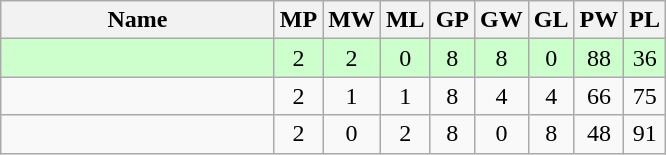<table class=wikitable style="text-align:center">
<tr>
<th width=175>Name</th>
<th width=20>MP</th>
<th width=20>MW</th>
<th width=20>ML</th>
<th width=20>GP</th>
<th width=20>GW</th>
<th width=20>GL</th>
<th width=20>PW</th>
<th width=20>PL</th>
</tr>
<tr style="background-color:#ccffcc;">
<td style="text-align:left;"><strong></strong></td>
<td>2</td>
<td>2</td>
<td>0</td>
<td>8</td>
<td>8</td>
<td>0</td>
<td>88</td>
<td>36</td>
</tr>
<tr>
<td style="text-align:left;"></td>
<td>2</td>
<td>1</td>
<td>1</td>
<td>8</td>
<td>4</td>
<td>4</td>
<td>66</td>
<td>75</td>
</tr>
<tr>
<td style="text-align:left;"></td>
<td>2</td>
<td>0</td>
<td>2</td>
<td>8</td>
<td>0</td>
<td>8</td>
<td>48</td>
<td>91</td>
</tr>
</table>
